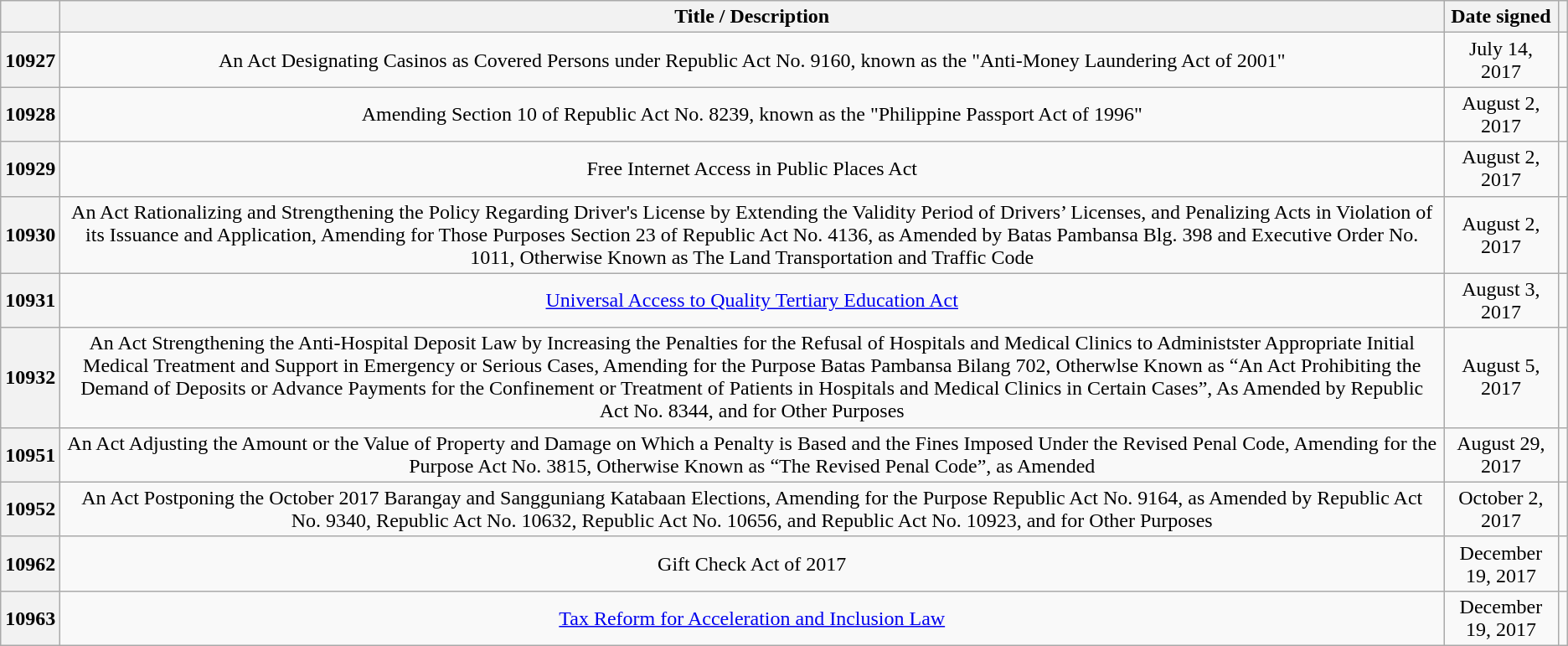<table class="wikitable sortable" style="text-align:center;">
<tr>
<th scope="col"></th>
<th scope="col">Title / Description</th>
<th scope="col">Date signed</th>
<th scope="col" class="unsortable"></th>
</tr>
<tr>
<th scope="row">10927</th>
<td>An Act Designating Casinos as Covered Persons under Republic Act No. 9160, known as the "Anti-Money Laundering Act of 2001"</td>
<td>July 14, 2017</td>
<td></td>
</tr>
<tr>
<th scope="row">10928</th>
<td>Amending Section 10 of Republic Act No. 8239, known as the "Philippine Passport Act of 1996"</td>
<td>August 2, 2017</td>
<td></td>
</tr>
<tr>
<th scope="row">10929</th>
<td>Free Internet Access in Public Places Act</td>
<td>August 2, 2017</td>
<td></td>
</tr>
<tr>
<th scope="row">10930</th>
<td>An Act Rationalizing and Strengthening the Policy Regarding Driver's License by Extending the Validity Period of Drivers’ Licenses, and Penalizing Acts in Violation of its Issuance and Application, Amending for Those Purposes Section 23 of Republic Act No. 4136, as Amended by Batas Pambansa Blg. 398 and Executive Order No. 1011, Otherwise Known as The Land Transportation and Traffic Code</td>
<td>August 2, 2017</td>
<td></td>
</tr>
<tr>
<th scope="row">10931</th>
<td><a href='#'>Universal Access to Quality Tertiary Education Act</a></td>
<td>August 3, 2017</td>
<td></td>
</tr>
<tr>
<th scope="row">10932</th>
<td>An Act Strengthening the Anti-Hospital Deposit Law by Increasing the Penalties for the Refusal of Hospitals and Medical Clinics to Administster Appropriate Initial Medical Treatment and Support in Emergency or Serious Cases, Amending for the Purpose Batas Pambansa Bilang 702, Otherwlse Known as “An Act Prohibiting the Demand of Deposits or Advance Payments for the Confinement or Treatment of Patients in Hospitals and Medical Clinics in Certain Cases”, As Amended by Republic Act No. 8344, and for Other Purposes</td>
<td>August 5, 2017</td>
<td></td>
</tr>
<tr>
<th scope="row">10951</th>
<td>An Act Adjusting the Amount or the Value of Property and Damage on Which a Penalty is Based and the Fines Imposed Under the Revised Penal Code, Amending for the Purpose Act No. 3815, Otherwise Known as “The Revised Penal Code”, as Amended</td>
<td>August 29, 2017</td>
<td></td>
</tr>
<tr>
<th scope="row">10952</th>
<td>An Act Postponing the October 2017 Barangay and Sangguniang Katabaan Elections, Amending for the Purpose Republic Act No. 9164, as Amended by Republic Act No. 9340, Republic Act No. 10632, Republic Act No. 10656, and Republic Act No. 10923, and for Other Purposes</td>
<td>October 2, 2017</td>
<td></td>
</tr>
<tr>
<th scope="row">10962</th>
<td>Gift Check Act of 2017</td>
<td>December 19, 2017</td>
<td></td>
</tr>
<tr>
<th scope="row">10963</th>
<td><a href='#'>Tax Reform for Acceleration and Inclusion Law</a></td>
<td>December 19, 2017</td>
<td></td>
</tr>
</table>
